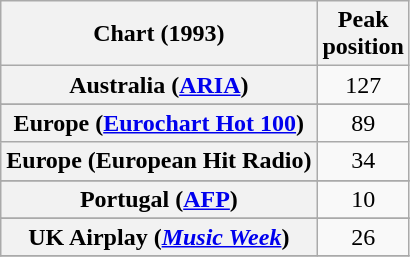<table class="wikitable sortable plainrowheaders" style="text-align:center">
<tr>
<th>Chart (1993)</th>
<th>Peak<br>position</th>
</tr>
<tr>
<th scope="row">Australia (<a href='#'>ARIA</a>)</th>
<td style="text-align:center;">127</td>
</tr>
<tr>
</tr>
<tr>
<th scope="row">Europe (<a href='#'>Eurochart Hot 100</a>)</th>
<td style="text-align:center;">89</td>
</tr>
<tr>
<th scope="row">Europe (European Hit Radio)</th>
<td style="text-align:center;">34</td>
</tr>
<tr>
</tr>
<tr>
<th scope="row">Portugal (<a href='#'>AFP</a>)</th>
<td style="text-align:center;">10</td>
</tr>
<tr>
</tr>
<tr>
<th scope="row">UK Airplay (<em><a href='#'>Music Week</a></em>)</th>
<td style="text-align:center;">26</td>
</tr>
<tr>
</tr>
</table>
